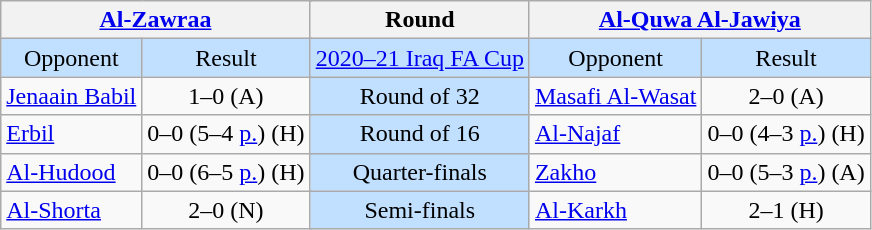<table class="wikitable" style="text-align:center">
<tr>
<th colspan=4><a href='#'>Al-Zawraa</a></th>
<th>Round</th>
<th colspan=4><a href='#'>Al-Quwa Al-Jawiya</a></th>
</tr>
<tr style="background:#c1e0ff">
<td>Opponent</td>
<td colspan=3>Result</td>
<td><a href='#'>2020–21 Iraq FA Cup</a></td>
<td>Opponent</td>
<td colspan=3>Result</td>
</tr>
<tr>
<td align=left><a href='#'>Jenaain Babil</a></td>
<td colspan=3>1–0 (A)</td>
<td style="background:#c1e0ff">Round of 32</td>
<td align=left><a href='#'>Masafi Al-Wasat</a></td>
<td colspan=3>2–0 (A)</td>
</tr>
<tr>
<td align=left><a href='#'>Erbil</a></td>
<td colspan=3>0–0 (5–4 <a href='#'>p.</a>) (H)</td>
<td style="background:#c1e0ff">Round of 16</td>
<td align=left><a href='#'>Al-Najaf</a></td>
<td colspan=3>0–0 (4–3 <a href='#'>p.</a>) (H)</td>
</tr>
<tr>
<td align=left><a href='#'>Al-Hudood</a></td>
<td colspan=3>0–0 (6–5 <a href='#'>p.</a>) (H)</td>
<td style="background:#c1e0ff">Quarter-finals</td>
<td align=left><a href='#'>Zakho</a></td>
<td colspan=3>0–0 (5–3 <a href='#'>p.</a>) (A)</td>
</tr>
<tr>
<td align=left><a href='#'>Al-Shorta</a></td>
<td colspan=3>2–0 (N)</td>
<td style="background:#c1e0ff">Semi-finals</td>
<td align=left><a href='#'>Al-Karkh</a></td>
<td colspan=3>2–1 (H)</td>
</tr>
</table>
